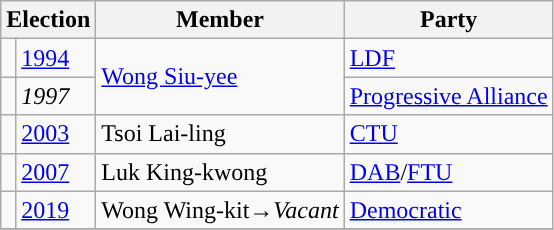<table class="wikitable">
<tr>
<th colspan="2">Election</th>
<th>Member</th>
<th>Party</th>
</tr>
<tr>
<td style="background-color: "></td>
<td><a href='#'>1994</a></td>
<td rowspan=2><a href='#'>Wong Siu-yee</a></td>
<td><a href='#'>LDF</a></td>
</tr>
<tr>
<td style="background-color: "></td>
<td><em>1997</em></td>
<td><a href='#'>Progressive Alliance</a></td>
</tr>
<tr>
<td style="background-color: "></td>
<td><a href='#'>2003</a></td>
<td>Tsoi Lai-ling</td>
<td><a href='#'>CTU</a></td>
</tr>
<tr>
<td style="background-color: "></td>
<td><a href='#'>2007</a></td>
<td>Luk King-kwong</td>
<td><a href='#'>DAB</a>/<a href='#'>FTU</a></td>
</tr>
<tr>
<td style="background-color: "></td>
<td><a href='#'>2019</a></td>
<td>Wong Wing-kit→<em>Vacant</em></td>
<td><a href='#'>Democratic</a></td>
</tr>
<tr>
</tr>
</table>
